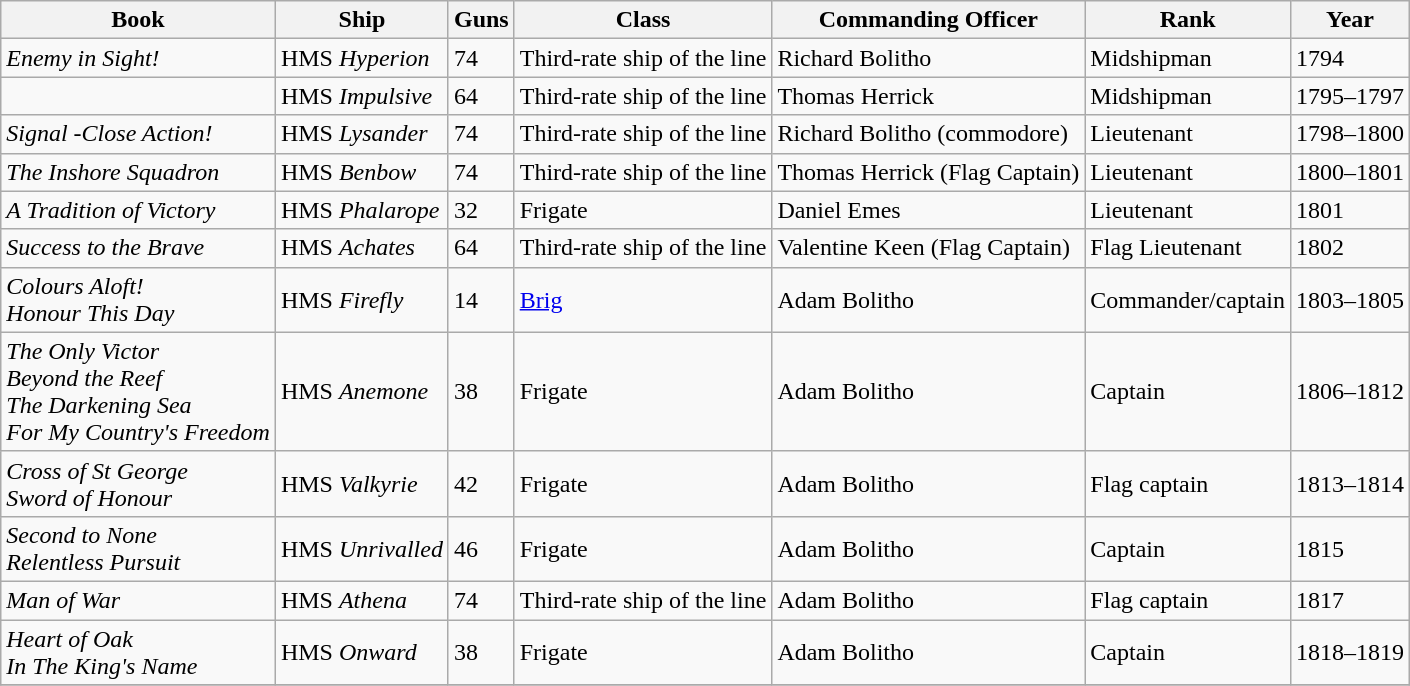<table class="sortable wikitable">
<tr>
<th>Book</th>
<th>Ship</th>
<th>Guns</th>
<th>Class</th>
<th>Commanding Officer</th>
<th>Rank</th>
<th>Year</th>
</tr>
<tr>
<td><em>Enemy in Sight!</em></td>
<td>HMS <em>Hyperion</em></td>
<td>74</td>
<td>Third-rate ship of the line</td>
<td>Richard Bolitho</td>
<td>Midshipman</td>
<td>1794</td>
</tr>
<tr>
<td></td>
<td>HMS <em>Impulsive</em></td>
<td>64</td>
<td>Third-rate ship of the line</td>
<td>Thomas Herrick</td>
<td>Midshipman</td>
<td>1795–1797</td>
</tr>
<tr>
<td><em>Signal -Close Action!</em></td>
<td>HMS <em>Lysander</em></td>
<td>74</td>
<td>Third-rate ship of the line</td>
<td>Richard Bolitho (commodore)</td>
<td>Lieutenant</td>
<td>1798–1800</td>
</tr>
<tr>
<td><em>The Inshore Squadron</em></td>
<td>HMS <em>Benbow</em></td>
<td>74</td>
<td>Third-rate ship of the line</td>
<td>Thomas Herrick (Flag Captain)</td>
<td>Lieutenant</td>
<td>1800–1801</td>
</tr>
<tr>
<td><em>A Tradition of Victory</em></td>
<td>HMS <em>Phalarope</em></td>
<td>32</td>
<td>Frigate</td>
<td>Daniel Emes</td>
<td>Lieutenant</td>
<td>1801</td>
</tr>
<tr>
<td><em>Success to the Brave</em></td>
<td>HMS <em>Achates</em></td>
<td>64</td>
<td>Third-rate ship of the line</td>
<td>Valentine Keen (Flag Captain)</td>
<td>Flag Lieutenant</td>
<td>1802</td>
</tr>
<tr>
<td><em>Colours Aloft!</em><br><em>Honour This Day</em></td>
<td>HMS <em>Firefly</em></td>
<td>14</td>
<td><a href='#'>Brig</a></td>
<td>Adam Bolitho</td>
<td>Commander/captain</td>
<td>1803–1805</td>
</tr>
<tr>
<td><em>The Only Victor</em> <br> <em>Beyond the Reef</em> <br> <em>The Darkening Sea</em> <br> <em>For My Country's Freedom</em></td>
<td>HMS <em>Anemone</em></td>
<td>38</td>
<td>Frigate</td>
<td>Adam Bolitho</td>
<td>Captain</td>
<td>1806–1812</td>
</tr>
<tr>
<td><em>Cross of St George</em> <br> <em>Sword of Honour</em></td>
<td>HMS <em>Valkyrie</em></td>
<td>42</td>
<td>Frigate</td>
<td>Adam Bolitho</td>
<td>Flag captain</td>
<td>1813–1814</td>
</tr>
<tr>
<td><em>Second to None</em> <br> <em>Relentless Pursuit</em></td>
<td>HMS <em>Unrivalled</em></td>
<td>46</td>
<td>Frigate</td>
<td>Adam Bolitho</td>
<td>Captain</td>
<td>1815</td>
</tr>
<tr>
<td><em>Man of War</em></td>
<td>HMS <em>Athena</em></td>
<td>74</td>
<td>Third-rate ship of the line</td>
<td>Adam Bolitho</td>
<td>Flag captain</td>
<td>1817</td>
</tr>
<tr>
<td><em>Heart of Oak</em><br><em>In The King's Name</em></td>
<td>HMS <em>Onward</em></td>
<td>38</td>
<td>Frigate</td>
<td>Adam Bolitho</td>
<td>Captain</td>
<td>1818–1819</td>
</tr>
<tr>
</tr>
</table>
